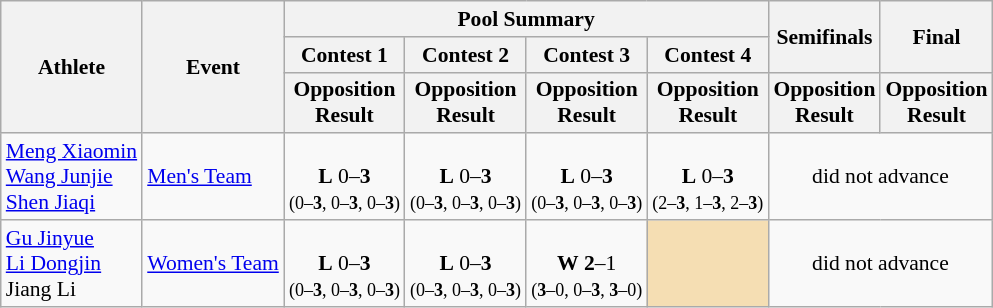<table class="wikitable" style="font-size:90%;">
<tr>
<th rowspan=3>Athlete</th>
<th rowspan=3>Event</th>
<th colspan=4>Pool Summary</th>
<th rowspan=2>Semifinals</th>
<th rowspan=2>Final</th>
</tr>
<tr>
<th>Contest 1</th>
<th>Contest 2</th>
<th>Contest 3</th>
<th>Contest 4</th>
</tr>
<tr>
<th>Opposition<br>Result</th>
<th>Opposition<br>Result</th>
<th>Opposition<br>Result</th>
<th>Opposition<br>Result</th>
<th>Opposition<br>Result</th>
<th>Opposition<br>Result</th>
</tr>
<tr |->
<td><a href='#'>Meng Xiaomin</a><br><a href='#'>Wang Junjie</a><br><a href='#'>Shen Jiaqi</a></td>
<td><a href='#'>Men's Team</a></td>
<td align=center><br><strong>L</strong> 0–<strong>3</strong><br><small>(0–<strong>3</strong>, 0–<strong>3</strong>, 0–<strong>3</strong>)</small></td>
<td align=center><br><strong>L</strong> 0–<strong>3</strong><br><small>(0–<strong>3</strong>, 0–<strong>3</strong>, 0–<strong>3</strong>)</small></td>
<td align=center><br><strong>L</strong> 0–<strong>3</strong><br><small>(0–<strong>3</strong>, 0–<strong>3</strong>, 0–<strong>3</strong>)</small></td>
<td align=center><br><strong>L</strong> 0–<strong>3</strong><br><small>(2–<strong>3</strong>, 1–<strong>3</strong>, 2–<strong>3</strong>)</small></td>
<td style="text-align:center;" colspan="7">did not advance</td>
</tr>
<tr>
<td><a href='#'>Gu Jinyue</a><br><a href='#'>Li Dongjin</a><br>Jiang Li</td>
<td><a href='#'>Women's Team</a></td>
<td align=center><br><strong>L</strong> 0–<strong>3</strong><br><small>(0–<strong>3</strong>, 0–<strong>3</strong>, 0–<strong>3</strong>)</small></td>
<td align=center><br><strong>L</strong> 0–<strong>3</strong><br><small>(0–<strong>3</strong>, 0–<strong>3</strong>, 0–<strong>3</strong>)</small></td>
<td align=center><br><strong>W</strong> <strong>2</strong>–1<br><small>(<strong>3</strong>–0, 0–<strong>3</strong>, <strong>3</strong>–0)</small></td>
<td style="text-align:center; background:wheat;"></td>
<td style="text-align:center;" colspan="7">did not advance</td>
</tr>
</table>
